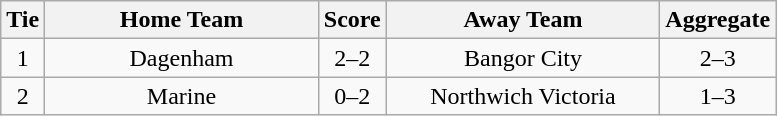<table class="wikitable" style="text-align:center;">
<tr>
<th width=20>Tie</th>
<th width=175>Home Team</th>
<th width=20>Score</th>
<th width=175>Away Team</th>
<th width=20>Aggregate</th>
</tr>
<tr>
<td>1</td>
<td>Dagenham</td>
<td>2–2</td>
<td>Bangor City</td>
<td>2–3</td>
</tr>
<tr>
<td>2</td>
<td>Marine</td>
<td>0–2</td>
<td>Northwich Victoria</td>
<td>1–3</td>
</tr>
</table>
